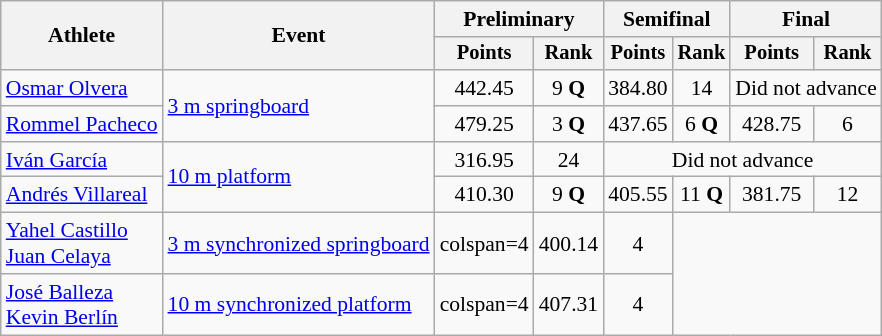<table class=wikitable style="font-size:90%">
<tr>
<th rowspan="2">Athlete</th>
<th rowspan="2">Event</th>
<th colspan="2">Preliminary</th>
<th colspan="2">Semifinal</th>
<th colspan="2">Final</th>
</tr>
<tr style="font-size:95%">
<th>Points</th>
<th>Rank</th>
<th>Points</th>
<th>Rank</th>
<th>Points</th>
<th>Rank</th>
</tr>
<tr align=center>
<td align=left><a href='#'>Osmar Olvera</a></td>
<td align=left rowspan=2><a href='#'>3 m springboard</a></td>
<td>442.45</td>
<td>9 <strong>Q</strong></td>
<td>384.80</td>
<td>14</td>
<td colspan="2">Did not advance</td>
</tr>
<tr align=center>
<td align=left><a href='#'>Rommel Pacheco</a></td>
<td>479.25</td>
<td>3 <strong>Q</strong></td>
<td>437.65</td>
<td>6 <strong>Q</strong></td>
<td>428.75</td>
<td>6</td>
</tr>
<tr align=center>
<td align=left><a href='#'>Iván García</a></td>
<td align=left rowspan=2><a href='#'>10 m platform</a></td>
<td>316.95</td>
<td>24</td>
<td colspan="4">Did not advance</td>
</tr>
<tr align=center>
<td align=left><a href='#'>Andrés Villareal</a></td>
<td>410.30</td>
<td>9 <strong>Q</strong></td>
<td>405.55</td>
<td>11 <strong>Q</strong></td>
<td>381.75</td>
<td>12</td>
</tr>
<tr align="center">
<td align="left"><a href='#'>Yahel Castillo</a><br><a href='#'>Juan Celaya</a></td>
<td align="left"><a href='#'>3 m synchronized springboard</a></td>
<td>colspan=4 </td>
<td>400.14</td>
<td>4</td>
</tr>
<tr align=center>
<td align=left><a href='#'>José Balleza</a><br><a href='#'>Kevin Berlín</a></td>
<td align=left><a href='#'>10 m synchronized platform</a></td>
<td>colspan=4 </td>
<td>407.31</td>
<td>4</td>
</tr>
</table>
